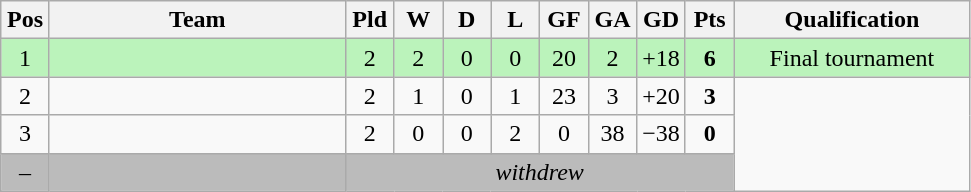<table class="wikitable" border="1" style="text-align: center;">
<tr>
<th width="25"><abbr>Pos</abbr></th>
<th width="190">Team</th>
<th width="25"><abbr>Pld</abbr></th>
<th width="25"><abbr>W</abbr></th>
<th width="25"><abbr>D</abbr></th>
<th width="25"><abbr>L</abbr></th>
<th width="25"><abbr>GF</abbr></th>
<th width="25"><abbr>GA</abbr></th>
<th width="25"><abbr>GD</abbr></th>
<th width="25"><abbr>Pts</abbr></th>
<th width="150">Qualification</th>
</tr>
<tr bgcolor = #BBF3BB>
<td>1</td>
<td align="left"></td>
<td>2</td>
<td>2</td>
<td>0</td>
<td>0</td>
<td>20</td>
<td>2</td>
<td>+18</td>
<td><strong>6</strong></td>
<td>Final tournament</td>
</tr>
<tr>
<td>2</td>
<td align="left"></td>
<td>2</td>
<td>1</td>
<td>0</td>
<td>1</td>
<td>23</td>
<td>3</td>
<td>+20</td>
<td><strong>3</strong></td>
</tr>
<tr>
<td>3</td>
<td align="left"></td>
<td>2</td>
<td>0</td>
<td>0</td>
<td>2</td>
<td>0</td>
<td>38</td>
<td>−38</td>
<td><strong>0</strong></td>
</tr>
<tr bgcolor = #BBBBBB>
<td>–</td>
<td align="left"></td>
<td colspan=8><em>withdrew</em></td>
</tr>
</table>
